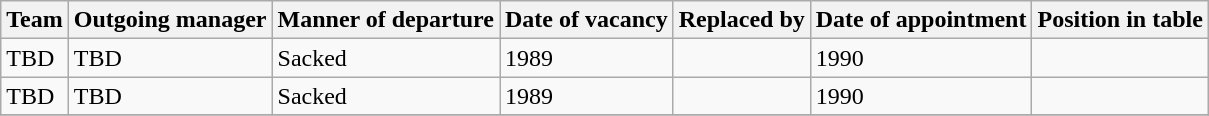<table class="wikitable">
<tr>
<th>Team</th>
<th>Outgoing manager</th>
<th>Manner of departure</th>
<th>Date of vacancy</th>
<th>Replaced by</th>
<th>Date of appointment</th>
<th>Position in table</th>
</tr>
<tr>
<td>TBD</td>
<td> TBD</td>
<td>Sacked</td>
<td>1989</td>
<td></td>
<td>1990</td>
<td></td>
</tr>
<tr>
<td>TBD</td>
<td> TBD</td>
<td>Sacked</td>
<td>1989</td>
<td></td>
<td>1990</td>
<td></td>
</tr>
<tr>
</tr>
</table>
